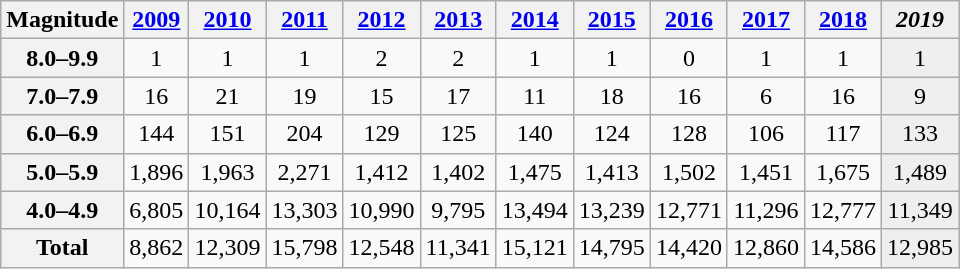<table class="wikitable" style="text-align:center">
<tr>
<th>Magnitude</th>
<th><a href='#'>2009</a></th>
<th><a href='#'>2010</a></th>
<th><a href='#'>2011</a></th>
<th><a href='#'>2012</a></th>
<th><a href='#'>2013</a></th>
<th><a href='#'>2014</a></th>
<th><a href='#'>2015</a></th>
<th><a href='#'>2016</a></th>
<th><a href='#'>2017</a></th>
<th><a href='#'>2018</a></th>
<th style="background:#efefef;"><em>2019</em></th>
</tr>
<tr>
<th>8.0–9.9</th>
<td>1</td>
<td>1</td>
<td>1</td>
<td>2</td>
<td>2</td>
<td>1</td>
<td>1</td>
<td>0</td>
<td>1</td>
<td>1</td>
<td style="background:#efefef;">1</td>
</tr>
<tr>
<th>7.0–7.9</th>
<td>16</td>
<td>21</td>
<td>19</td>
<td>15</td>
<td>17</td>
<td>11</td>
<td>18</td>
<td>16</td>
<td>6</td>
<td>16</td>
<td style="background:#efefef;">9</td>
</tr>
<tr>
<th>6.0–6.9</th>
<td>144</td>
<td>151</td>
<td>204</td>
<td>129</td>
<td>125</td>
<td>140</td>
<td>124</td>
<td>128</td>
<td>106</td>
<td>117</td>
<td style="background:#efefef;">133</td>
</tr>
<tr>
<th>5.0–5.9</th>
<td>1,896</td>
<td>1,963</td>
<td>2,271</td>
<td>1,412</td>
<td>1,402</td>
<td>1,475</td>
<td>1,413</td>
<td>1,502</td>
<td>1,451</td>
<td>1,675</td>
<td style="background:#efefef;">1,489</td>
</tr>
<tr>
<th>4.0–4.9</th>
<td>6,805</td>
<td>10,164</td>
<td>13,303</td>
<td>10,990</td>
<td>9,795</td>
<td>13,494</td>
<td>13,239</td>
<td>12,771</td>
<td>11,296</td>
<td>12,777</td>
<td style="background:#efefef;">11,349</td>
</tr>
<tr>
<th>Total</th>
<td>8,862</td>
<td>12,309</td>
<td>15,798</td>
<td>12,548</td>
<td>11,341</td>
<td>15,121</td>
<td>14,795</td>
<td>14,420</td>
<td>12,860</td>
<td>14,586</td>
<td style="background:#efefef;">12,985</td>
</tr>
</table>
